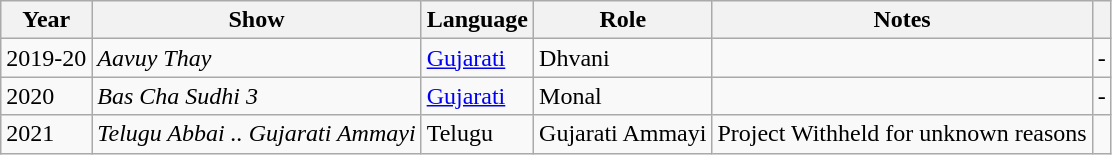<table class="wikitable" style="text-align:center:">
<tr>
<th>Year</th>
<th>Show</th>
<th>Language</th>
<th>Role</th>
<th>Notes</th>
<th></th>
</tr>
<tr>
<td>2019-20</td>
<td><em>Aavuy Thay</em></td>
<td><a href='#'>Gujarati</a></td>
<td>Dhvani</td>
<td></td>
<td>-</td>
</tr>
<tr>
<td>2020</td>
<td><em>Bas Cha Sudhi 3</em></td>
<td><a href='#'>Gujarati</a></td>
<td>Monal</td>
<td></td>
<td>-</td>
</tr>
<tr>
<td>2021</td>
<td><em>Telugu Abbai .. Gujarati Ammayi</em></td>
<td>Telugu</td>
<td>Gujarati Ammayi</td>
<td>Project Withheld for unknown reasons</td>
<td></td>
</tr>
</table>
